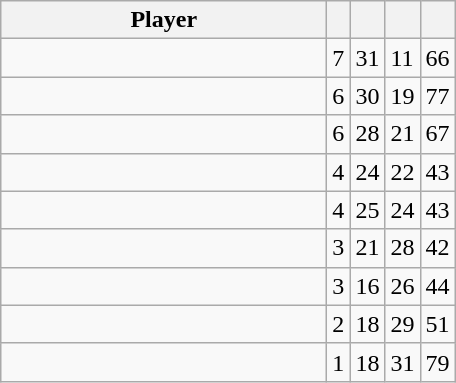<table class="wikitable">
<tr>
<th>Player</th>
<th></th>
<th></th>
<th></th>
<th></th>
</tr>
<tr>
<td width="210"><strong></strong></td>
<td>7</td>
<td>31</td>
<td>11</td>
<td>66</td>
</tr>
<tr>
<td><strong></strong></td>
<td>6</td>
<td>30</td>
<td>19</td>
<td>77</td>
</tr>
<tr>
<td><strong></strong></td>
<td>6</td>
<td>28</td>
<td>21</td>
<td>67</td>
</tr>
<tr>
<td><strong></strong></td>
<td>4</td>
<td>24</td>
<td>22</td>
<td>43</td>
</tr>
<tr>
<td></td>
<td>4</td>
<td>25</td>
<td>24</td>
<td>43</td>
</tr>
<tr>
<td></td>
<td>3</td>
<td>21</td>
<td>28</td>
<td>42</td>
</tr>
<tr>
<td></td>
<td>3</td>
<td>16</td>
<td>26</td>
<td>44</td>
</tr>
<tr>
<td></td>
<td>2</td>
<td>18</td>
<td>29</td>
<td>51</td>
</tr>
<tr>
<td></td>
<td>1</td>
<td>18</td>
<td>31</td>
<td>79</td>
</tr>
</table>
